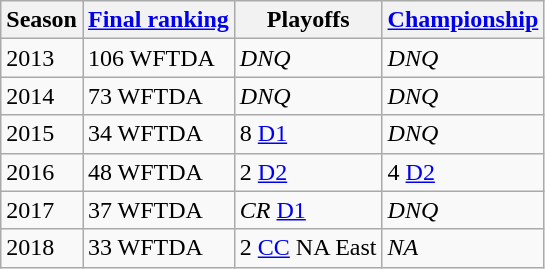<table class="wikitable sortable">
<tr>
<th>Season</th>
<th><a href='#'>Final ranking</a></th>
<th>Playoffs</th>
<th><a href='#'>Championship</a></th>
</tr>
<tr>
<td>2013</td>
<td>106 WFTDA</td>
<td><em>DNQ</em></td>
<td><em>DNQ</em></td>
</tr>
<tr>
<td>2014</td>
<td>73 WFTDA</td>
<td><em>DNQ</em></td>
<td><em>DNQ</em></td>
</tr>
<tr>
<td>2015</td>
<td>34 WFTDA</td>
<td>8 <a href='#'>D1</a></td>
<td><em>DNQ</em></td>
</tr>
<tr>
<td>2016</td>
<td>48 WFTDA</td>
<td>2 <a href='#'>D2</a></td>
<td>4 <a href='#'>D2</a></td>
</tr>
<tr>
<td>2017</td>
<td>37 WFTDA</td>
<td><em>CR</em> <a href='#'>D1</a></td>
<td><em>DNQ</em></td>
</tr>
<tr>
<td>2018</td>
<td>33 WFTDA</td>
<td>2 <a href='#'>CC</a> NA East</td>
<td><em>NA</em></td>
</tr>
</table>
